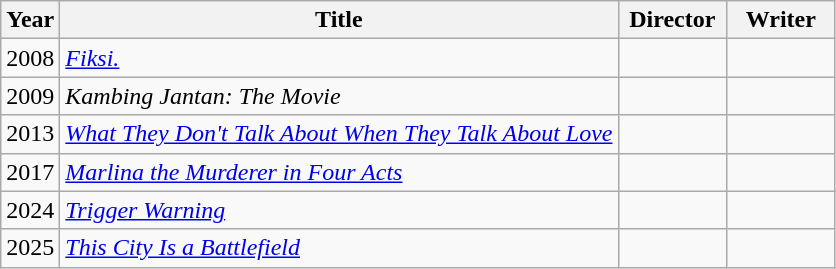<table class="wikitable">
<tr>
<th>Year</th>
<th>Title</th>
<th width="65">Director</th>
<th width="65">Writer</th>
</tr>
<tr>
<td>2008</td>
<td><em><a href='#'>Fiksi.</a></em></td>
<td></td>
<td></td>
</tr>
<tr>
<td>2009</td>
<td><em>Kambing Jantan: The Movie</em></td>
<td></td>
<td></td>
</tr>
<tr>
<td>2013</td>
<td><em><a href='#'>What They Don't Talk About When They Talk About Love</a></em></td>
<td></td>
<td></td>
</tr>
<tr>
<td>2017</td>
<td><em><a href='#'>Marlina the Murderer in Four Acts</a></em></td>
<td></td>
<td></td>
</tr>
<tr>
<td>2024</td>
<td><em><a href='#'>Trigger Warning</a></em></td>
<td></td>
<td></td>
</tr>
<tr>
<td>2025</td>
<td><em><a href='#'>This City Is a Battlefield</a></em></td>
<td></td>
<td></td>
</tr>
</table>
